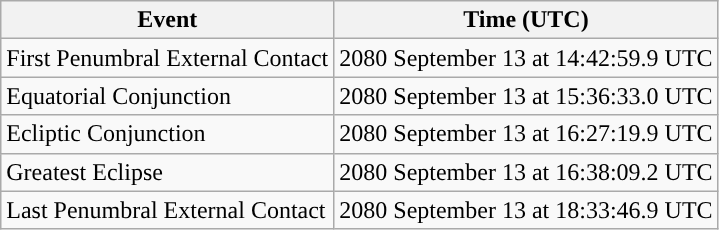<table class="wikitable">
<tr>
<th>Event</th>
<th>Time (UTC)</th>
</tr>
<tr>
<td>First Penumbral External Contact</td>
<td>2080 September 13 at 14:42:59.9 UTC</td>
</tr>
<tr>
<td>Equatorial Conjunction</td>
<td>2080 September 13 at 15:36:33.0 UTC</td>
</tr>
<tr>
<td>Ecliptic Conjunction</td>
<td>2080 September 13 at 16:27:19.9 UTC</td>
</tr>
<tr>
<td>Greatest Eclipse</td>
<td>2080 September 13 at 16:38:09.2 UTC</td>
</tr>
<tr>
<td>Last Penumbral External Contact</td>
<td>2080 September 13 at 18:33:46.9 UTC</td>
</tr>
</table>
